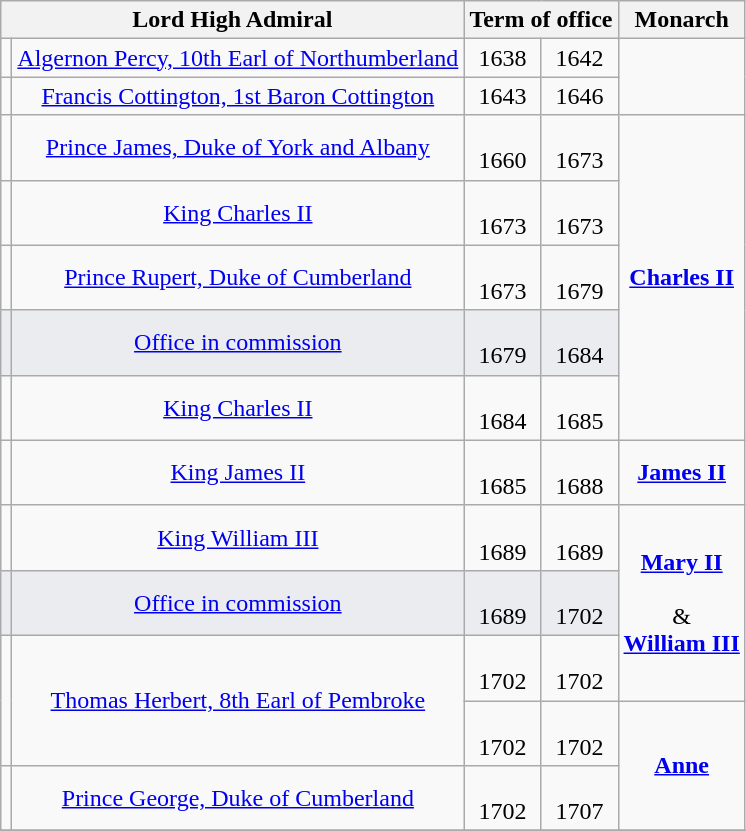<table class="wikitable plainrowheaders" style="text-align:center">
<tr>
<th colspan=2>Lord High Admiral</th>
<th colspan=2>Term of office</th>
<th>Monarch<br></th>
</tr>
<tr>
<td></td>
<td><a href='#'>Algernon Percy, 10th Earl of Northumberland</a></td>
<td>1638</td>
<td>1642</td>
</tr>
<tr>
<td></td>
<td><a href='#'>Francis Cottington, 1st Baron Cottington</a></td>
<td>1643</td>
<td>1646</td>
</tr>
<tr>
<td></td>
<td><a href='#'>Prince James,  Duke of York and Albany</a></td>
<td align=center><br>1660</td>
<td align=center><br>1673</td>
<td rowspan=5><strong><a href='#'>Charles II</a></strong><br></td>
</tr>
<tr>
<td></td>
<td><a href='#'>King Charles II</a></td>
<td align=center><br>1673</td>
<td align=center><br>1673</td>
</tr>
<tr>
<td></td>
<td><a href='#'>Prince Rupert,  Duke of Cumberland</a></td>
<td align=center><br>1673</td>
<td align=center><br>1679</td>
</tr>
<tr>
<td style="background:#EAECF0"></td>
<td style="background:#EAECF0"><a href='#'>Office in commission</a></td>
<td style="background:#EAECF0" align=center><br>1679</td>
<td style="background:#EAECF0" align=center><br>1684</td>
</tr>
<tr>
<td></td>
<td><a href='#'>King Charles II</a></td>
<td align=center><br>1684</td>
<td align=center><br>1685</td>
</tr>
<tr>
<td></td>
<td><a href='#'>King James II</a></td>
<td align=center><br>1685</td>
<td align=center><br>1688</td>
<td><strong><a href='#'>James II</a></strong><br></td>
</tr>
<tr>
<td></td>
<td><a href='#'>King William III</a></td>
<td><br>1689</td>
<td><br>1689</td>
<td rowspan=3><strong><a href='#'>Mary II</a></strong><br><br>&<br><strong><a href='#'>William III</a></strong><br></td>
</tr>
<tr>
<td style="background:#EAECF0"></td>
<td style="background:#EAECF0"><a href='#'>Office in commission</a></td>
<td style="background:#EAECF0" align=center><br>1689</td>
<td style="background:#EAECF0" align=center><br>1702</td>
</tr>
<tr>
<td rowspan=2></td>
<td rowspan=2><a href='#'>Thomas Herbert, 8th Earl of Pembroke</a></td>
<td align=center><br>1702</td>
<td align=center><br>1702</td>
</tr>
<tr>
<td align=center><br>1702</td>
<td align=center><br>1702</td>
<td rowspan=2><strong><a href='#'>Anne</a></strong><br></td>
</tr>
<tr>
<td></td>
<td><a href='#'>Prince George, Duke of Cumberland</a></td>
<td align=center><br>1702</td>
<td align=center><br>1707</td>
</tr>
<tr>
</tr>
</table>
